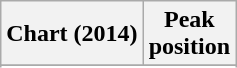<table class="wikitable sortable plainrowheaders" style="text-align:center">
<tr>
<th>Chart (2014)</th>
<th>Peak<br>position</th>
</tr>
<tr>
</tr>
<tr>
</tr>
<tr>
</tr>
</table>
